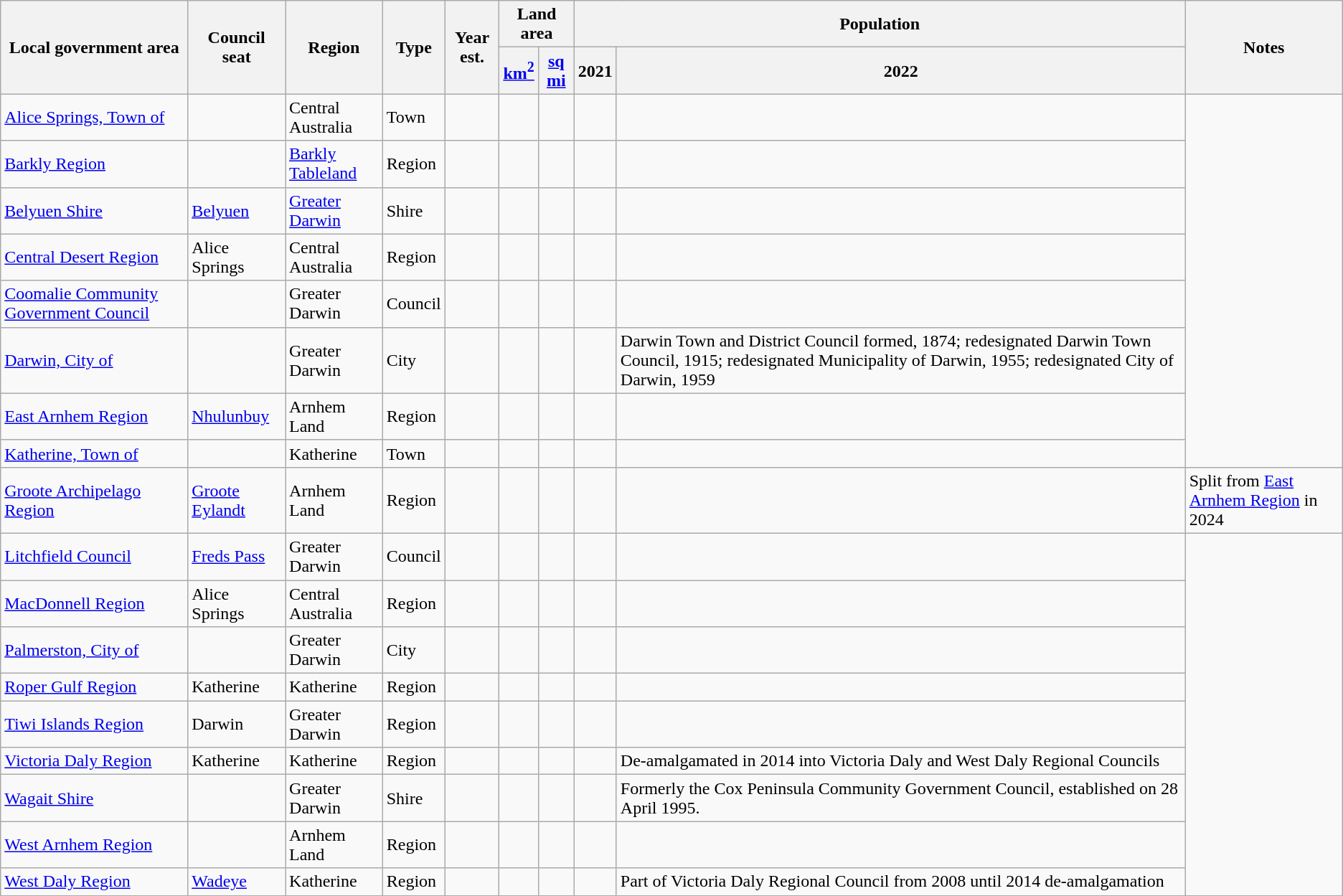<table class="wikitable sortable">
<tr>
<th scope="col" rowspan=2>Local government area</th>
<th scope="col" rowspan=2>Council seat</th>
<th scope="col" rowspan=2>Region</th>
<th scope="col" rowspan=2>Type</th>
<th scope="col" rowspan=2>Year est.</th>
<th scope="col" colspan=2>Land area</th>
<th scope="col" colspan=2>Population</th>
<th class=unsortable scope="col" rowspan=2>Notes</th>
</tr>
<tr>
<th scope="col"><a href='#'>km<sup>2</sup></a></th>
<th scope="col"><a href='#'>sq mi</a></th>
<th scope="col">2021</th>
<th scope="col">2022</th>
</tr>
<tr>
<td><a href='#'>Alice Springs, Town of</a></td>
<td></td>
<td>Central Australia</td>
<td>Town</td>
<td align=center></td>
<td></td>
<td align=right></td>
<td align=right></td>
<td></td>
</tr>
<tr>
<td><a href='#'>Barkly Region</a></td>
<td></td>
<td><a href='#'>Barkly Tableland</a></td>
<td>Region</td>
<td align=center></td>
<td></td>
<td align=right></td>
<td align=right></td>
<td></td>
</tr>
<tr>
<td><a href='#'>Belyuen Shire</a></td>
<td><a href='#'>Belyuen</a></td>
<td><a href='#'>Greater Darwin</a></td>
<td>Shire</td>
<td align=center></td>
<td></td>
<td align=right></td>
<td align=right></td>
<td></td>
</tr>
<tr>
<td><a href='#'>Central Desert Region</a></td>
<td>Alice Springs</td>
<td>Central Australia</td>
<td>Region</td>
<td align=center></td>
<td></td>
<td align=right></td>
<td align=right></td>
<td></td>
</tr>
<tr>
<td><a href='#'>Coomalie Community Government Council</a></td>
<td></td>
<td>Greater Darwin</td>
<td>Council</td>
<td align=center></td>
<td></td>
<td align=right></td>
<td align=right></td>
<td></td>
</tr>
<tr>
<td><a href='#'>Darwin, City of</a></td>
<td></td>
<td>Greater Darwin</td>
<td>City</td>
<td align=center></td>
<td></td>
<td align=right></td>
<td align=right></td>
<td>Darwin Town and District Council formed, 1874; redesignated Darwin Town Council, 1915; redesignated Municipality of Darwin, 1955; redesignated City of Darwin, 1959</td>
</tr>
<tr>
<td><a href='#'>East Arnhem Region</a></td>
<td><a href='#'>Nhulunbuy</a></td>
<td>Arnhem Land</td>
<td>Region</td>
<td align=center></td>
<td></td>
<td align=right></td>
<td align=right></td>
<td></td>
</tr>
<tr>
<td><a href='#'>Katherine, Town of</a></td>
<td></td>
<td>Katherine</td>
<td>Town</td>
<td align=center></td>
<td></td>
<td align=right></td>
<td align=right></td>
<td></td>
</tr>
<tr>
<td><a href='#'>Groote Archipelago Region</a></td>
<td><a href='#'>Groote Eylandt</a></td>
<td>Arnhem Land</td>
<td>Region</td>
<td align=center></td>
<td></td>
<td></td>
<td></td>
<td></td>
<td>Split from <a href='#'>East Arnhem Region</a> in 2024</td>
</tr>
<tr>
<td><a href='#'>Litchfield Council</a></td>
<td><a href='#'>Freds Pass</a></td>
<td>Greater Darwin</td>
<td>Council</td>
<td align=center></td>
<td></td>
<td align=right></td>
<td align=right></td>
<td></td>
</tr>
<tr>
<td><a href='#'>MacDonnell Region</a></td>
<td>Alice Springs</td>
<td>Central Australia</td>
<td>Region</td>
<td align=center></td>
<td></td>
<td align=right></td>
<td align=right></td>
<td></td>
</tr>
<tr>
<td><a href='#'>Palmerston, City of</a></td>
<td></td>
<td>Greater Darwin</td>
<td>City</td>
<td align=center> </td>
<td></td>
<td align=right></td>
<td align=right></td>
<td></td>
</tr>
<tr>
<td><a href='#'>Roper Gulf Region</a></td>
<td>Katherine</td>
<td>Katherine</td>
<td>Region</td>
<td align=center></td>
<td></td>
<td align=right></td>
<td align=right></td>
<td></td>
</tr>
<tr>
<td><a href='#'>Tiwi Islands Region</a></td>
<td>Darwin</td>
<td>Greater Darwin</td>
<td>Region</td>
<td align="center"></td>
<td></td>
<td align=right></td>
<td align=right></td>
<td></td>
</tr>
<tr>
<td><a href='#'>Victoria Daly Region</a></td>
<td>Katherine</td>
<td>Katherine</td>
<td>Region</td>
<td align=center></td>
<td></td>
<td align=right></td>
<td align=right></td>
<td>De-amalgamated in 2014 into Victoria Daly and West Daly Regional Councils</td>
</tr>
<tr>
<td><a href='#'>Wagait Shire</a></td>
<td></td>
<td>Greater Darwin</td>
<td>Shire</td>
<td align=center></td>
<td></td>
<td align=right></td>
<td align=right></td>
<td>Formerly the Cox Peninsula Community Government Council, established on 28 April 1995.</td>
</tr>
<tr>
<td><a href='#'>West Arnhem Region</a></td>
<td></td>
<td>Arnhem Land</td>
<td>Region</td>
<td align=center></td>
<td></td>
<td align=right></td>
<td align=right></td>
<td></td>
</tr>
<tr>
<td><a href='#'>West Daly Region</a></td>
<td><a href='#'>Wadeye</a></td>
<td>Katherine</td>
<td>Region</td>
<td align=center></td>
<td></td>
<td align=right></td>
<td align=right></td>
<td>Part of Victoria Daly Regional Council from 2008 until 2014 de-amalgamation</td>
</tr>
</table>
